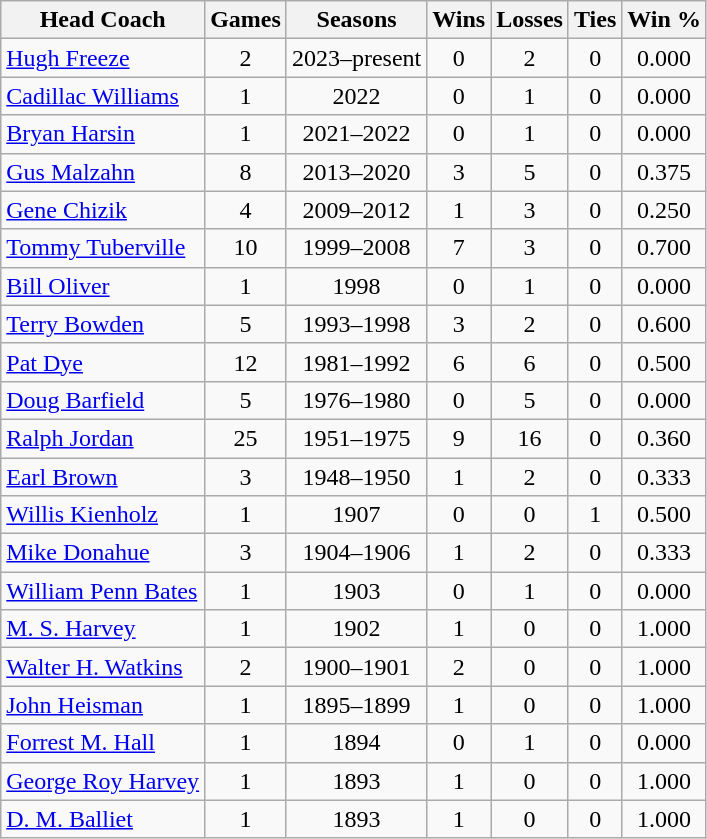<table class="sortable wikitable" style="text-align:center">
<tr>
<th>Head Coach</th>
<th>Games</th>
<th>Seasons</th>
<th>Wins</th>
<th>Losses</th>
<th>Ties</th>
<th>Win %</th>
</tr>
<tr>
<td align="left"><a href='#'>Hugh Freeze</a></td>
<td>2</td>
<td>2023–present</td>
<td>0</td>
<td>2</td>
<td>0</td>
<td>0.000</td>
</tr>
<tr>
<td align="left"><a href='#'>Cadillac Williams</a></td>
<td>1</td>
<td>2022</td>
<td>0</td>
<td>1</td>
<td>0</td>
<td>0.000</td>
</tr>
<tr>
<td align="left"><a href='#'>Bryan Harsin</a></td>
<td>1</td>
<td>2021–2022</td>
<td>0</td>
<td>1</td>
<td>0</td>
<td>0.000</td>
</tr>
<tr>
<td align="left"><a href='#'>Gus Malzahn</a></td>
<td>8</td>
<td>2013–2020</td>
<td>3</td>
<td>5</td>
<td>0</td>
<td>0.375</td>
</tr>
<tr>
<td align="left"><a href='#'>Gene Chizik</a></td>
<td>4</td>
<td>2009–2012</td>
<td>1</td>
<td>3</td>
<td>0</td>
<td>0.250</td>
</tr>
<tr>
<td align="left"><a href='#'>Tommy Tuberville</a></td>
<td>10</td>
<td>1999–2008</td>
<td>7</td>
<td>3</td>
<td>0</td>
<td>0.700</td>
</tr>
<tr>
<td align="left"><a href='#'>Bill Oliver</a></td>
<td>1</td>
<td>1998</td>
<td>0</td>
<td>1</td>
<td>0</td>
<td>0.000</td>
</tr>
<tr>
<td align="left"><a href='#'>Terry Bowden</a></td>
<td>5</td>
<td>1993–1998</td>
<td>3</td>
<td>2</td>
<td>0</td>
<td>0.600</td>
</tr>
<tr>
<td align="left"><a href='#'>Pat Dye</a></td>
<td>12</td>
<td>1981–1992</td>
<td>6</td>
<td>6</td>
<td>0</td>
<td>0.500</td>
</tr>
<tr>
<td align="left"><a href='#'>Doug Barfield</a></td>
<td>5</td>
<td>1976–1980</td>
<td>0</td>
<td>5</td>
<td>0</td>
<td>0.000</td>
</tr>
<tr>
<td align="left"><a href='#'>Ralph Jordan</a></td>
<td>25</td>
<td>1951–1975</td>
<td>9</td>
<td>16</td>
<td>0</td>
<td>0.360</td>
</tr>
<tr>
<td align="left"><a href='#'>Earl Brown</a></td>
<td>3</td>
<td>1948–1950</td>
<td>1</td>
<td>2</td>
<td>0</td>
<td>0.333</td>
</tr>
<tr>
<td align="left"><a href='#'>Willis Kienholz</a></td>
<td>1</td>
<td>1907</td>
<td>0</td>
<td>0</td>
<td>1</td>
<td>0.500</td>
</tr>
<tr>
<td align="left"><a href='#'>Mike Donahue</a></td>
<td>3</td>
<td>1904–1906</td>
<td>1</td>
<td>2</td>
<td>0</td>
<td>0.333</td>
</tr>
<tr>
<td align="left"><a href='#'>William Penn Bates</a></td>
<td>1</td>
<td>1903</td>
<td>0</td>
<td>1</td>
<td>0</td>
<td>0.000</td>
</tr>
<tr>
<td align="left"><a href='#'>M. S. Harvey</a></td>
<td>1</td>
<td>1902</td>
<td>1</td>
<td>0</td>
<td>0</td>
<td>1.000</td>
</tr>
<tr>
<td align="left"><a href='#'>Walter H. Watkins</a></td>
<td>2</td>
<td>1900–1901</td>
<td>2</td>
<td>0</td>
<td>0</td>
<td>1.000</td>
</tr>
<tr>
<td align="left"><a href='#'>John Heisman</a></td>
<td>1</td>
<td>1895–1899</td>
<td>1</td>
<td>0</td>
<td>0</td>
<td>1.000</td>
</tr>
<tr>
<td align="left"><a href='#'>Forrest M. Hall</a></td>
<td>1</td>
<td>1894</td>
<td>0</td>
<td>1</td>
<td>0</td>
<td>0.000</td>
</tr>
<tr>
<td align="left"><a href='#'>George Roy Harvey</a></td>
<td>1</td>
<td>1893</td>
<td>1</td>
<td>0</td>
<td>0</td>
<td>1.000</td>
</tr>
<tr>
<td align="left"><a href='#'>D. M. Balliet</a></td>
<td>1</td>
<td>1893</td>
<td>1</td>
<td>0</td>
<td>0</td>
<td>1.000</td>
</tr>
</table>
